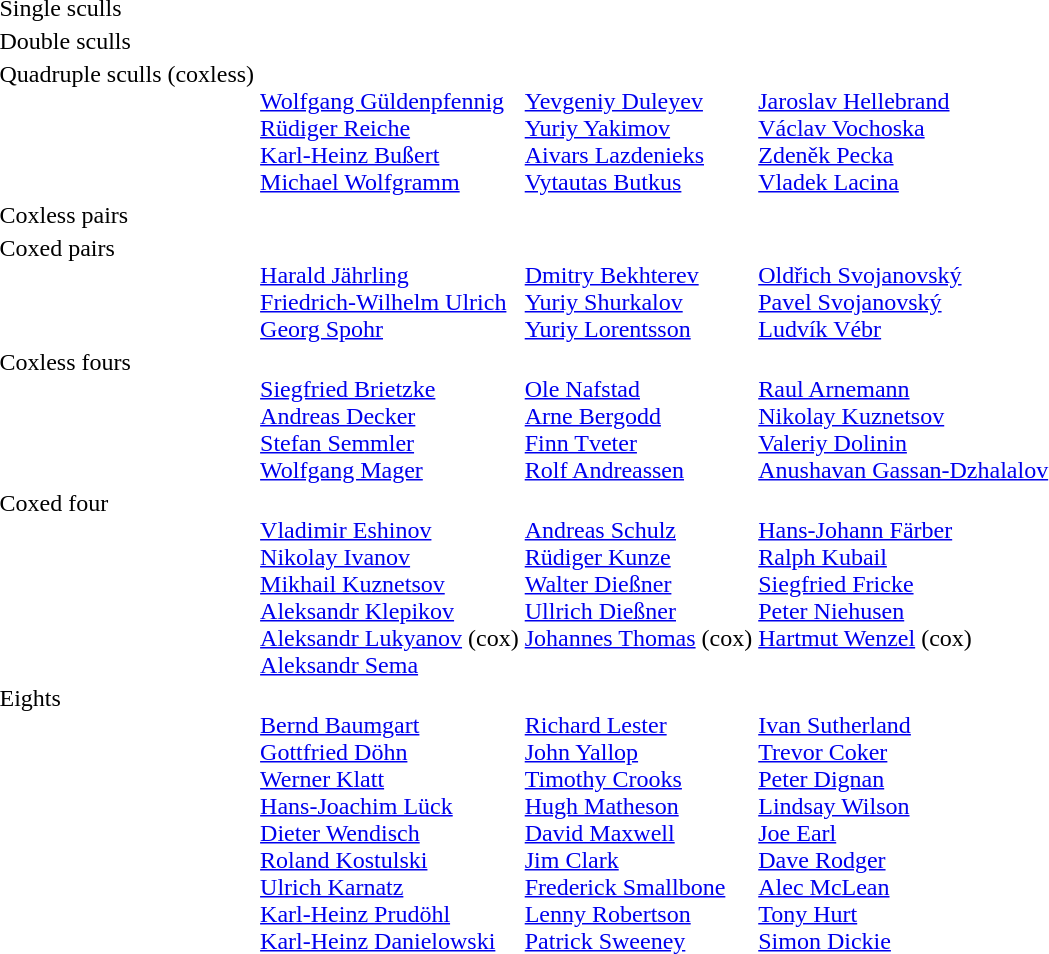<table>
<tr>
<td>Single sculls<br></td>
<td></td>
<td></td>
<td></td>
</tr>
<tr valign="top">
<td>Double sculls<br></td>
<td></td>
<td></td>
<td></td>
</tr>
<tr valign="top">
<td>Quadruple sculls (coxless)<br></td>
<td><br><a href='#'>Wolfgang Güldenpfennig</a><br><a href='#'>Rüdiger Reiche</a><br><a href='#'>Karl-Heinz Bußert</a><br><a href='#'>Michael Wolfgramm</a></td>
<td><br><a href='#'>Yevgeniy Duleyev</a><br><a href='#'>Yuriy Yakimov</a><br><a href='#'>Aivars Lazdenieks</a><br><a href='#'>Vytautas Butkus</a></td>
<td><br><a href='#'>Jaroslav Hellebrand</a><br><a href='#'>Václav Vochoska</a><br><a href='#'>Zdeněk Pecka</a><br><a href='#'>Vladek Lacina</a></td>
</tr>
<tr valign="top">
<td>Coxless pairs<br></td>
<td></td>
<td></td>
<td></td>
</tr>
<tr valign="top">
<td>Coxed pairs<br></td>
<td><br><a href='#'>Harald Jährling</a><br><a href='#'>Friedrich-Wilhelm Ulrich</a><br><a href='#'>Georg Spohr</a></td>
<td><br><a href='#'>Dmitry Bekhterev</a><br><a href='#'>Yuriy Shurkalov</a><br><a href='#'>Yuriy Lorentsson</a></td>
<td><br><a href='#'>Oldřich Svojanovský</a><br><a href='#'>Pavel Svojanovský</a><br><a href='#'>Ludvík Vébr</a></td>
</tr>
<tr valign="top">
<td>Coxless fours<br></td>
<td><br><a href='#'>Siegfried Brietzke</a><br><a href='#'>Andreas Decker</a><br><a href='#'>Stefan Semmler</a><br><a href='#'>Wolfgang Mager</a></td>
<td><br><a href='#'>Ole Nafstad</a><br><a href='#'>Arne Bergodd</a><br><a href='#'>Finn Tveter</a><br><a href='#'>Rolf Andreassen</a></td>
<td><br><a href='#'>Raul Arnemann</a><br><a href='#'>Nikolay Kuznetsov</a><br><a href='#'>Valeriy Dolinin</a><br><a href='#'>Anushavan Gassan-Dzhalalov</a></td>
</tr>
<tr valign="top">
<td>Coxed four<br></td>
<td><br><a href='#'>Vladimir Eshinov</a><br><a href='#'>Nikolay Ivanov</a><br><a href='#'>Mikhail Kuznetsov</a><br><a href='#'>Aleksandr Klepikov</a><br><a href='#'>Aleksandr Lukyanov</a> (cox)<br><a href='#'>Aleksandr Sema</a></td>
<td><br><a href='#'>Andreas Schulz</a><br><a href='#'>Rüdiger Kunze</a><br><a href='#'>Walter Dießner</a><br><a href='#'>Ullrich Dießner</a><br><a href='#'>Johannes Thomas</a> (cox)</td>
<td><br><a href='#'>Hans-Johann Färber</a><br><a href='#'>Ralph Kubail</a><br><a href='#'>Siegfried Fricke</a><br><a href='#'>Peter Niehusen</a><br><a href='#'>Hartmut Wenzel</a> (cox)</td>
</tr>
<tr valign="top">
<td>Eights<br></td>
<td><br><a href='#'>Bernd Baumgart</a><br><a href='#'>Gottfried Döhn</a><br><a href='#'>Werner Klatt</a><br><a href='#'>Hans-Joachim Lück</a><br><a href='#'>Dieter Wendisch</a><br><a href='#'>Roland Kostulski</a><br><a href='#'>Ulrich Karnatz</a><br><a href='#'>Karl-Heinz Prudöhl</a><br><a href='#'>Karl-Heinz Danielowski</a></td>
<td><br><a href='#'>Richard Lester</a><br><a href='#'>John Yallop</a><br><a href='#'>Timothy Crooks</a><br><a href='#'>Hugh Matheson</a><br><a href='#'>David Maxwell</a><br><a href='#'>Jim Clark</a><br><a href='#'>Frederick Smallbone</a><br><a href='#'>Lenny Robertson</a><br><a href='#'>Patrick Sweeney</a></td>
<td><br><a href='#'>Ivan Sutherland</a><br><a href='#'>Trevor Coker</a><br><a href='#'>Peter Dignan</a><br><a href='#'>Lindsay Wilson</a><br><a href='#'>Joe Earl</a><br><a href='#'>Dave Rodger</a><br><a href='#'>Alec McLean</a><br><a href='#'>Tony Hurt</a><br><a href='#'>Simon Dickie</a></td>
</tr>
</table>
